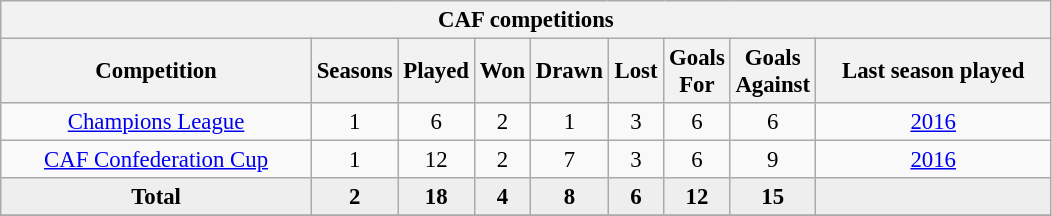<table class="wikitable" style="font-size:95%; text-align: center;">
<tr>
<th colspan="9">CAF competitions</th>
</tr>
<tr>
<th width="200">Competition</th>
<th width="30">Seasons</th>
<th width="30">Played</th>
<th width="30">Won</th>
<th width="30">Drawn</th>
<th width="30">Lost</th>
<th width="30">Goals For</th>
<th width="30">Goals Against</th>
<th width="150">Last season played</th>
</tr>
<tr>
<td><a href='#'>Champions League</a></td>
<td>1</td>
<td>6</td>
<td>2</td>
<td>1</td>
<td>3</td>
<td>6</td>
<td>6</td>
<td><a href='#'>2016</a></td>
</tr>
<tr>
<td><a href='#'>CAF Confederation Cup</a></td>
<td>1</td>
<td>12</td>
<td>2</td>
<td>7</td>
<td>3</td>
<td>6</td>
<td>9</td>
<td><a href='#'>2016</a></td>
</tr>
<tr bgcolor=#EEEEEE>
<td><strong>Total</strong></td>
<td><strong>2</strong></td>
<td><strong>18</strong></td>
<td><strong>4</strong></td>
<td><strong>8</strong></td>
<td><strong>6</strong></td>
<td><strong>12</strong></td>
<td><strong>15</strong></td>
<td></td>
</tr>
<tr>
</tr>
</table>
